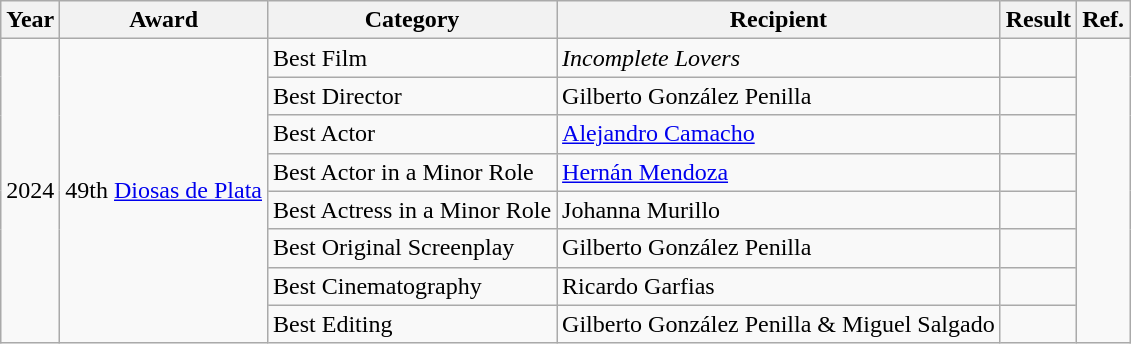<table class="wikitable">
<tr>
<th>Year</th>
<th>Award</th>
<th>Category</th>
<th>Recipient</th>
<th>Result</th>
<th>Ref.</th>
</tr>
<tr>
<td rowspan="8">2024</td>
<td rowspan="8">49th <a href='#'>Diosas de Plata</a></td>
<td>Best Film</td>
<td><em>Incomplete Lovers</em></td>
<td></td>
<td rowspan="8"></td>
</tr>
<tr>
<td>Best Director</td>
<td>Gilberto González Penilla</td>
<td></td>
</tr>
<tr>
<td>Best Actor</td>
<td><a href='#'>Alejandro Camacho</a></td>
<td></td>
</tr>
<tr>
<td>Best Actor in a Minor Role</td>
<td><a href='#'>Hernán Mendoza</a></td>
<td></td>
</tr>
<tr>
<td>Best Actress in a Minor Role</td>
<td>Johanna Murillo</td>
<td></td>
</tr>
<tr>
<td>Best Original Screenplay</td>
<td>Gilberto González Penilla</td>
<td></td>
</tr>
<tr>
<td>Best Cinematography</td>
<td>Ricardo Garfias</td>
<td></td>
</tr>
<tr>
<td>Best Editing</td>
<td>Gilberto González Penilla & Miguel Salgado</td>
<td></td>
</tr>
</table>
